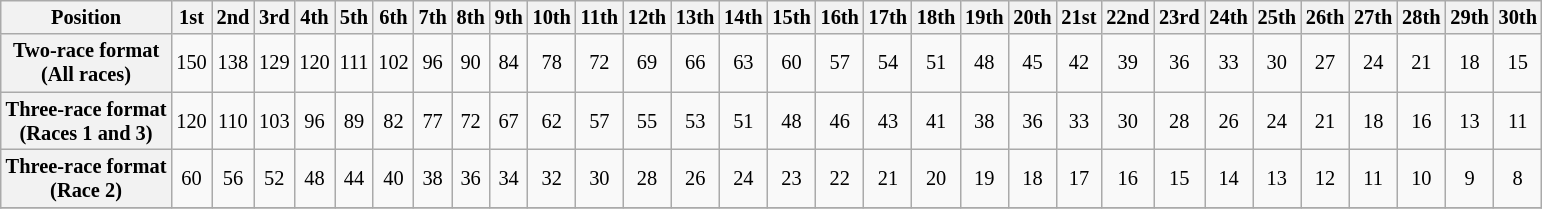<table class="wikitable" style="font-size:85%; text-align:center">
<tr style="background:#f9f9f9">
<th valign="middle">Position</th>
<th>1st</th>
<th>2nd</th>
<th>3rd</th>
<th>4th</th>
<th>5th</th>
<th>6th</th>
<th>7th</th>
<th>8th</th>
<th>9th</th>
<th>10th</th>
<th>11th</th>
<th>12th</th>
<th>13th</th>
<th>14th</th>
<th>15th</th>
<th>16th</th>
<th>17th</th>
<th>18th</th>
<th>19th</th>
<th>20th</th>
<th>21st</th>
<th>22nd</th>
<th>23rd</th>
<th>24th</th>
<th>25th</th>
<th>26th</th>
<th>27th</th>
<th>28th</th>
<th>29th</th>
<th>30th</th>
</tr>
<tr>
<th valign="middle">Two-race format<br>(All races)</th>
<td>150</td>
<td>138</td>
<td>129</td>
<td>120</td>
<td>111</td>
<td>102</td>
<td>96</td>
<td>90</td>
<td>84</td>
<td>78</td>
<td>72</td>
<td>69</td>
<td>66</td>
<td>63</td>
<td>60</td>
<td>57</td>
<td>54</td>
<td>51</td>
<td>48</td>
<td>45</td>
<td>42</td>
<td>39</td>
<td>36</td>
<td>33</td>
<td>30</td>
<td>27</td>
<td>24</td>
<td>21</td>
<td>18</td>
<td>15</td>
</tr>
<tr>
<th valign="middle">Three-race format<br>(Races 1 and 3)</th>
<td>120</td>
<td>110</td>
<td>103</td>
<td>96</td>
<td>89</td>
<td>82</td>
<td>77</td>
<td>72</td>
<td>67</td>
<td>62</td>
<td>57</td>
<td>55</td>
<td>53</td>
<td>51</td>
<td>48</td>
<td>46</td>
<td>43</td>
<td>41</td>
<td>38</td>
<td>36</td>
<td>33</td>
<td>30</td>
<td>28</td>
<td>26</td>
<td>24</td>
<td>21</td>
<td>18</td>
<td>16</td>
<td>13</td>
<td>11</td>
</tr>
<tr>
<th valign="middle">Three-race format<br>(Race 2)</th>
<td>60</td>
<td>56</td>
<td>52</td>
<td>48</td>
<td>44</td>
<td>40</td>
<td>38</td>
<td>36</td>
<td>34</td>
<td>32</td>
<td>30</td>
<td>28</td>
<td>26</td>
<td>24</td>
<td>23</td>
<td>22</td>
<td>21</td>
<td>20</td>
<td>19</td>
<td>18</td>
<td>17</td>
<td>16</td>
<td>15</td>
<td>14</td>
<td>13</td>
<td>12</td>
<td>11</td>
<td>10</td>
<td>9</td>
<td>8</td>
</tr>
<tr>
</tr>
</table>
